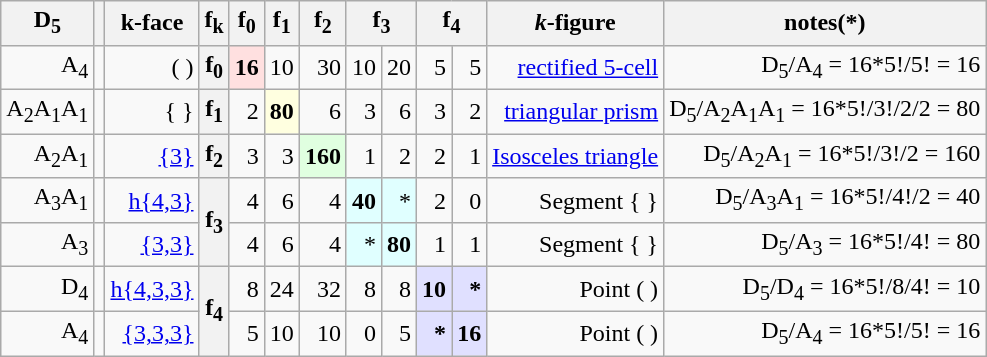<table class=wikitable>
<tr>
<th>D<sub>5</sub></th>
<th></th>
<th>k-face</th>
<th>f<sub>k</sub></th>
<th>f<sub>0</sub></th>
<th>f<sub>1</sub></th>
<th>f<sub>2</sub></th>
<th colspan=2>f<sub>3</sub></th>
<th colspan=2>f<sub>4</sub></th>
<th><em>k</em>-figure</th>
<th>notes(*)</th>
</tr>
<tr align=right>
<td>A<sub>4</sub></td>
<td></td>
<td>( )</td>
<th>f<sub>0</sub></th>
<td BGCOLOR="#ffe0e0"><strong>16</strong></td>
<td>10</td>
<td>30</td>
<td>10</td>
<td>20</td>
<td>5</td>
<td>5</td>
<td><a href='#'>rectified 5-cell</a></td>
<td>D<sub>5</sub>/A<sub>4</sub> = 16*5!/5! = 16</td>
</tr>
<tr align=right>
<td>A<sub>2</sub>A<sub>1</sub>A<sub>1</sub></td>
<td></td>
<td>{ }</td>
<th>f<sub>1</sub></th>
<td>2</td>
<td BGCOLOR="#ffffe0"><strong>80</strong></td>
<td>6</td>
<td>3</td>
<td>6</td>
<td>3</td>
<td>2</td>
<td><a href='#'>triangular prism</a></td>
<td>D<sub>5</sub>/A<sub>2</sub>A<sub>1</sub>A<sub>1</sub> = 16*5!/3!/2/2 = 80</td>
</tr>
<tr align=right>
<td>A<sub>2</sub>A<sub>1</sub></td>
<td></td>
<td><a href='#'>{3}</a></td>
<th>f<sub>2</sub></th>
<td>3</td>
<td>3</td>
<td BGCOLOR="#e0ffe0"><strong>160</strong></td>
<td>1</td>
<td>2</td>
<td>2</td>
<td>1</td>
<td><a href='#'>Isosceles triangle</a></td>
<td>D<sub>5</sub>/A<sub>2</sub>A<sub>1</sub> = 16*5!/3!/2 = 160</td>
</tr>
<tr align=right>
<td>A<sub>3</sub>A<sub>1</sub></td>
<td></td>
<td><a href='#'>h{4,3}</a></td>
<th rowspan=2>f<sub>3</sub></th>
<td>4</td>
<td>6</td>
<td>4</td>
<td BGCOLOR="#e0ffff"><strong>40</strong></td>
<td BGCOLOR="#e0ffff">*</td>
<td>2</td>
<td>0</td>
<td>Segment { }</td>
<td>D<sub>5</sub>/A<sub>3</sub>A<sub>1</sub> = 16*5!/4!/2 = 40</td>
</tr>
<tr align=right>
<td>A<sub>3</sub></td>
<td></td>
<td><a href='#'>{3,3}</a></td>
<td>4</td>
<td>6</td>
<td>4</td>
<td BGCOLOR="#e0ffff">*</td>
<td BGCOLOR="#e0ffff"><strong>80</strong></td>
<td>1</td>
<td>1</td>
<td>Segment { }</td>
<td>D<sub>5</sub>/A<sub>3</sub> = 16*5!/4! = 80</td>
</tr>
<tr align=right>
<td>D<sub>4</sub></td>
<td></td>
<td><a href='#'>h{4,3,3}</a></td>
<th rowspan=2>f<sub>4</sub></th>
<td>8</td>
<td>24</td>
<td>32</td>
<td>8</td>
<td>8</td>
<td BGCOLOR="#e0e0ff"><strong>10</strong></td>
<td BGCOLOR="#e0e0ff"><strong>*</strong></td>
<td>Point ( )</td>
<td>D<sub>5</sub>/D<sub>4</sub> = 16*5!/8/4! = 10</td>
</tr>
<tr align=right>
<td>A<sub>4</sub></td>
<td></td>
<td><a href='#'>{3,3,3}</a></td>
<td>5</td>
<td>10</td>
<td>10</td>
<td>0</td>
<td>5</td>
<td BGCOLOR="#e0e0ff"><strong>*</strong></td>
<td BGCOLOR="#e0e0ff"><strong>16</strong></td>
<td>Point ( )</td>
<td>D<sub>5</sub>/A<sub>4</sub>  = 16*5!/5! = 16</td>
</tr>
</table>
